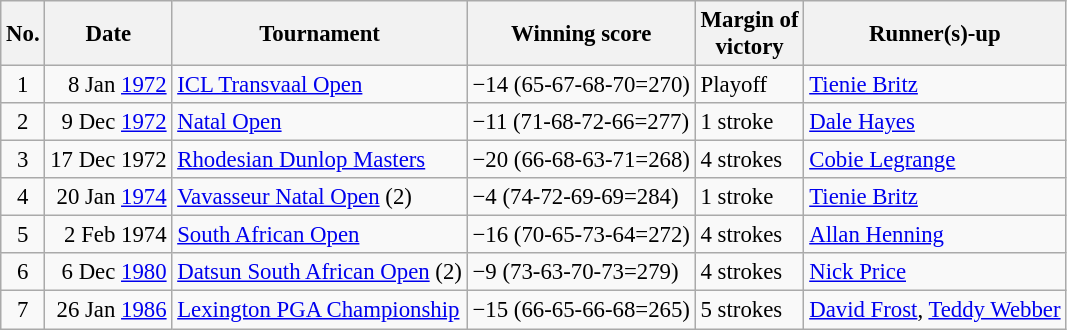<table class="wikitable" style="font-size:95%;">
<tr>
<th>No.</th>
<th>Date</th>
<th>Tournament</th>
<th>Winning score</th>
<th>Margin of<br>victory</th>
<th>Runner(s)-up</th>
</tr>
<tr>
<td align=center>1</td>
<td align=right>8 Jan <a href='#'>1972</a></td>
<td><a href='#'>ICL Transvaal Open</a></td>
<td>−14 (65-67-68-70=270)</td>
<td>Playoff</td>
<td> <a href='#'>Tienie Britz</a></td>
</tr>
<tr>
<td align=center>2</td>
<td align=right>9 Dec <a href='#'>1972</a></td>
<td><a href='#'>Natal Open</a></td>
<td>−11 (71-68-72-66=277)</td>
<td>1 stroke</td>
<td> <a href='#'>Dale Hayes</a></td>
</tr>
<tr>
<td align=center>3</td>
<td align=right>17 Dec 1972</td>
<td><a href='#'>Rhodesian Dunlop Masters</a></td>
<td>−20 (66-68-63-71=268)</td>
<td>4 strokes</td>
<td> <a href='#'>Cobie Legrange</a></td>
</tr>
<tr>
<td align=center>4</td>
<td align=right>20 Jan <a href='#'>1974</a></td>
<td><a href='#'>Vavasseur Natal Open</a> (2)</td>
<td>−4 (74-72-69-69=284)</td>
<td>1 stroke</td>
<td> <a href='#'>Tienie Britz</a></td>
</tr>
<tr>
<td align=center>5</td>
<td align=right>2 Feb 1974</td>
<td><a href='#'>South African Open</a></td>
<td>−16 (70-65-73-64=272)</td>
<td>4 strokes</td>
<td> <a href='#'>Allan Henning</a></td>
</tr>
<tr>
<td align=center>6</td>
<td align=right>6 Dec <a href='#'>1980</a></td>
<td><a href='#'>Datsun South African Open</a> (2)</td>
<td>−9 (73-63-70-73=279)</td>
<td>4 strokes</td>
<td> <a href='#'>Nick Price</a></td>
</tr>
<tr>
<td align=center>7</td>
<td align=right>26 Jan <a href='#'>1986</a></td>
<td><a href='#'>Lexington PGA Championship</a></td>
<td>−15 (66-65-66-68=265)</td>
<td>5 strokes</td>
<td> <a href='#'>David Frost</a>,  <a href='#'>Teddy Webber</a></td>
</tr>
</table>
